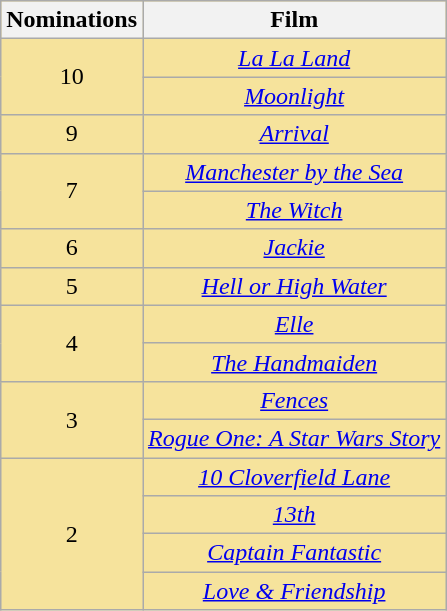<table class="wikitable plainrowheaders" rowspan=2 style="text-align: center; background: #f6e39c">
<tr>
<th scope="col" width="55">Nominations</th>
<th scope="col" align="center">Film</th>
</tr>
<tr>
<td rowspan="2">10</td>
<td><em><a href='#'>La La Land</a></em></td>
</tr>
<tr>
<td><em><a href='#'>Moonlight</a></em></td>
</tr>
<tr>
<td>9</td>
<td><em><a href='#'>Arrival</a></em></td>
</tr>
<tr>
<td rowspan="2">7</td>
<td><em><a href='#'>Manchester by the Sea</a></em></td>
</tr>
<tr>
<td><em><a href='#'>The Witch</a></em></td>
</tr>
<tr>
<td>6</td>
<td><em><a href='#'>Jackie</a></em></td>
</tr>
<tr>
<td>5</td>
<td><em><a href='#'>Hell or High Water</a></em></td>
</tr>
<tr>
<td rowspan="2">4</td>
<td><em><a href='#'>Elle</a></em></td>
</tr>
<tr>
<td><em><a href='#'>The Handmaiden</a></em></td>
</tr>
<tr>
<td rowspan="2">3</td>
<td><em><a href='#'>Fences</a></em></td>
</tr>
<tr>
<td><em><a href='#'>Rogue One: A Star Wars Story</a></em></td>
</tr>
<tr>
<td rowspan="4">2</td>
<td><em><a href='#'>10 Cloverfield Lane</a></em></td>
</tr>
<tr>
<td><em><a href='#'>13th</a></em></td>
</tr>
<tr>
<td><em><a href='#'>Captain Fantastic</a></em></td>
</tr>
<tr>
<td><em><a href='#'>Love & Friendship</a></em></td>
</tr>
</table>
